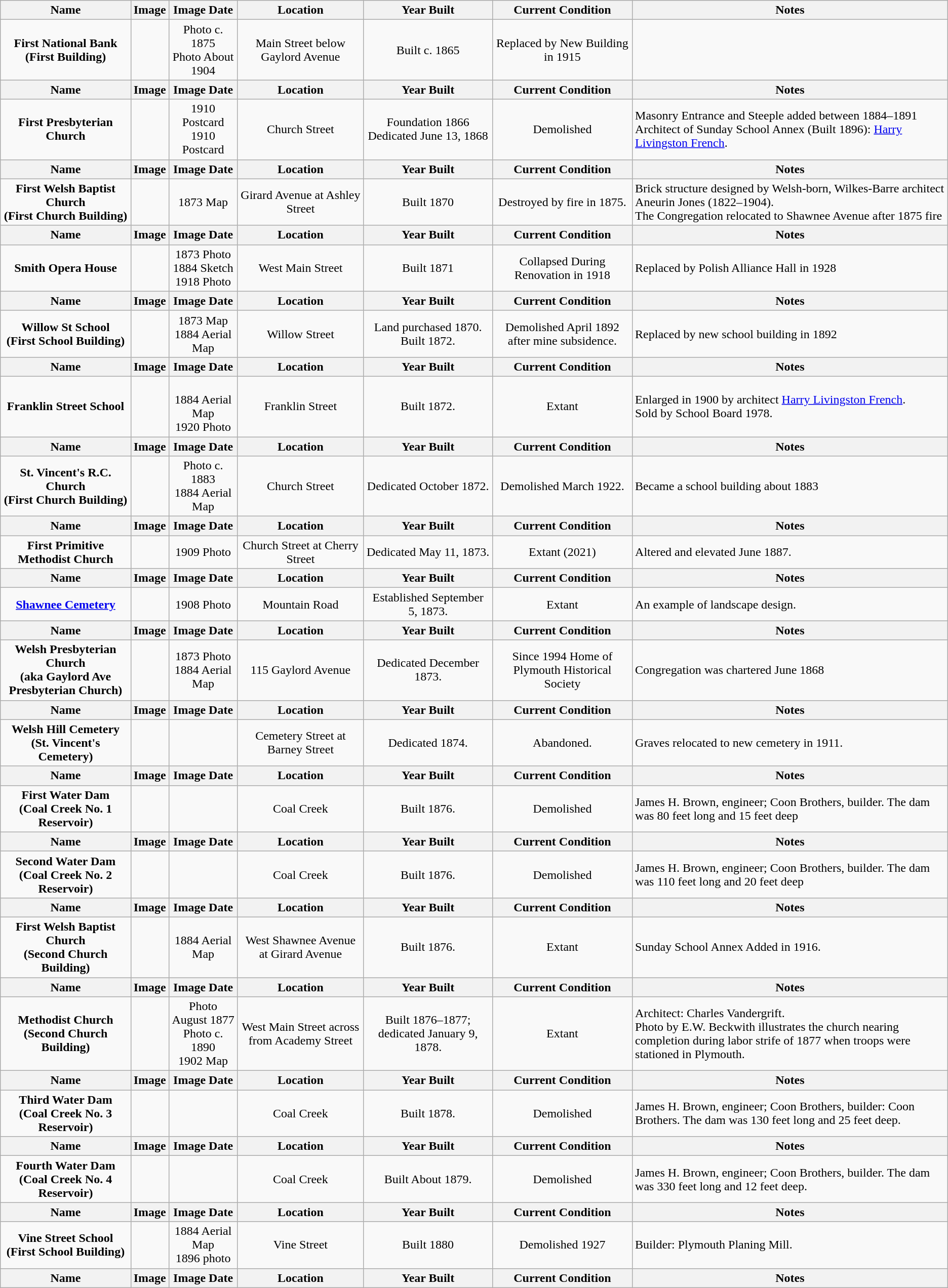<table class="wikitable sortable">
<tr>
<th class="unsortable">Name</th>
<th class="unsortable">Image</th>
<th class="unsortable">Image Date</th>
<th class="unsortable">Location</th>
<th class="unsortable">Year Built</th>
<th class="unsortable">Current Condition</th>
<th class="unsortable">Notes</th>
</tr>
<tr>
<td align=center><strong>First National Bank</strong><br><strong>(First Building)</strong></td>
<td><br></td>
<td align=center>Photo c. 1875<br>Photo About 1904</td>
<td align=center>Main Street below Gaylord Avenue</td>
<td align=center>Built c. 1865</td>
<td align=center>Replaced by New Building in 1915</td>
<td align=left></td>
</tr>
<tr>
<th class="unsortable">Name</th>
<th class="unsortable">Image</th>
<th class="unsortable">Image Date</th>
<th class="unsortable">Location</th>
<th class="unsortable">Year Built</th>
<th class="unsortable">Current Condition</th>
<th class="unsortable">Notes</th>
</tr>
<tr>
<td align=center><strong>First Presbyterian Church</strong></td>
<td><br></td>
<td align=center>1910 Postcard<br>1910 Postcard</td>
<td align=center>Church Street</td>
<td align=center>Foundation 1866<br>Dedicated June 13, 1868</td>
<td align=center>Demolished</td>
<td align=left>Masonry Entrance and Steeple added between 1884–1891<br>Architect of Sunday School Annex (Built 1896): <a href='#'>Harry Livingston French</a>.</td>
</tr>
<tr>
<th class="unsortable">Name</th>
<th class="unsortable">Image</th>
<th class="unsortable">Image Date</th>
<th class="unsortable">Location</th>
<th class="unsortable">Year Built</th>
<th class="unsortable">Current Condition</th>
<th class="unsortable">Notes</th>
</tr>
<tr>
<td align=center><strong>First Welsh Baptist Church</strong><br><strong>(First Church Building)</strong></td>
<td></td>
<td align=center>1873 Map</td>
<td align=center>Girard Avenue at Ashley Street</td>
<td align=center>Built 1870</td>
<td align=center>Destroyed by fire in 1875.</td>
<td align=left>Brick structure designed by Welsh-born, Wilkes-Barre architect Aneurin Jones (1822–1904).<br>The Congregation relocated to Shawnee Avenue after 1875 fire</td>
</tr>
<tr>
<th class="unsortable">Name</th>
<th class="unsortable">Image</th>
<th class="unsortable">Image Date</th>
<th class="unsortable">Location</th>
<th class="unsortable">Year Built</th>
<th class="unsortable">Current Condition</th>
<th class="unsortable">Notes</th>
</tr>
<tr>
<td align=center><strong>Smith Opera House</strong></td>
<td><br><br></td>
<td align=center>1873 Photo<br>1884 Sketch<br>1918 Photo</td>
<td align=center>West Main Street</td>
<td align=center>Built 1871</td>
<td align=center>Collapsed During Renovation in 1918</td>
<td align=left>Replaced by Polish Alliance Hall in 1928</td>
</tr>
<tr>
<th class="unsortable">Name</th>
<th class="unsortable">Image</th>
<th class="unsortable">Image Date</th>
<th class="unsortable">Location</th>
<th class="unsortable">Year Built</th>
<th class="unsortable">Current Condition</th>
<th class="unsortable">Notes</th>
</tr>
<tr>
<td align=center><strong>Willow St School</strong><br><strong>(First School Building)</strong></td>
<td><br></td>
<td align=center>1873 Map<br>1884 Aerial Map</td>
<td align=center>Willow Street</td>
<td align=center>Land purchased 1870.<br>Built 1872.</td>
<td align=center>Demolished April 1892 after mine subsidence.</td>
<td align=left>Replaced by new school building in 1892</td>
</tr>
<tr>
<th class="unsortable">Name</th>
<th class="unsortable">Image</th>
<th class="unsortable">Image Date</th>
<th class="unsortable">Location</th>
<th class="unsortable">Year Built</th>
<th class="unsortable">Current Condition</th>
<th class="unsortable">Notes</th>
</tr>
<tr>
<td align=center><strong>Franklin Street School</strong></td>
<td><br></td>
<td align=center><br>1884 Aerial Map<br>1920 Photo</td>
<td align=center>Franklin Street</td>
<td align=center>Built 1872.</td>
<td align=center>Extant</td>
<td align=left>Enlarged in 1900 by architect <a href='#'>Harry Livingston French</a>.<br>Sold by School Board 1978.</td>
</tr>
<tr>
<th class="unsortable">Name</th>
<th class="unsortable">Image</th>
<th class="unsortable">Image Date</th>
<th class="unsortable">Location</th>
<th class="unsortable">Year Built</th>
<th class="unsortable">Current Condition</th>
<th class="unsortable">Notes</th>
</tr>
<tr>
<td align=center><strong>St. Vincent's R.C. Church</strong><br><strong>(First Church Building)</strong></td>
<td><br></td>
<td align=center>Photo c. 1883<br>1884 Aerial Map</td>
<td align=center>Church Street</td>
<td align=center>Dedicated October 1872.</td>
<td align=center>Demolished March 1922.</td>
<td align=left>Became a school building about 1883</td>
</tr>
<tr>
<th class="unsortable">Name</th>
<th class="unsortable">Image</th>
<th class="unsortable">Image Date</th>
<th class="unsortable">Location</th>
<th class="unsortable">Year Built</th>
<th class="unsortable">Current Condition</th>
<th class="unsortable">Notes</th>
</tr>
<tr>
<td align=center><strong>First Primitive Methodist Church</strong></td>
<td></td>
<td align=center>1909 Photo</td>
<td align=center>Church Street at Cherry Street</td>
<td align=center>Dedicated May 11, 1873.</td>
<td align=center>Extant (2021)</td>
<td align=left>Altered and elevated June 1887.</td>
</tr>
<tr>
<th class="unsortable">Name</th>
<th class="unsortable">Image</th>
<th class="unsortable">Image Date</th>
<th class="unsortable">Location</th>
<th class="unsortable">Year Built</th>
<th class="unsortable">Current Condition</th>
<th class="unsortable">Notes</th>
</tr>
<tr>
<td align=center><a href='#'><strong>Shawnee Cemetery</strong></a></td>
<td></td>
<td align=center>1908 Photo</td>
<td align=center>Mountain Road</td>
<td align=center>Established September 5, 1873.</td>
<td align=center>Extant</td>
<td align=left>An example of landscape design.</td>
</tr>
<tr>
<th class="unsortable">Name</th>
<th class="unsortable">Image</th>
<th class="unsortable">Image Date</th>
<th class="unsortable">Location</th>
<th class="unsortable">Year Built</th>
<th class="unsortable">Current Condition</th>
<th class="unsortable">Notes</th>
</tr>
<tr>
<td align=center><strong>Welsh Presbyterian Church</strong><br><strong>(aka Gaylord Ave Presbyterian Church)</strong></td>
<td><br></td>
<td align=center>1873 Photo<br>1884 Aerial Map</td>
<td align=center>115 Gaylord Avenue</td>
<td align=center>Dedicated December 1873.</td>
<td align=center>Since 1994 Home of Plymouth Historical Society</td>
<td align=left>Congregation was chartered June 1868</td>
</tr>
<tr>
<th class="unsortable">Name</th>
<th class="unsortable">Image</th>
<th class="unsortable">Image Date</th>
<th class="unsortable">Location</th>
<th class="unsortable">Year Built</th>
<th class="unsortable">Current Condition</th>
<th class="unsortable">Notes</th>
</tr>
<tr>
<td align=center><strong>Welsh Hill Cemetery</strong><br><strong>(St. Vincent's Cemetery)</strong></td>
<td></td>
<td align=center></td>
<td align=center>Cemetery Street at Barney Street</td>
<td align=center>Dedicated 1874.</td>
<td align=center>Abandoned.</td>
<td align=left>Graves relocated to new cemetery in 1911.</td>
</tr>
<tr>
<th class="unsortable">Name</th>
<th class="unsortable">Image</th>
<th class="unsortable">Image Date</th>
<th class="unsortable">Location</th>
<th class="unsortable">Year Built</th>
<th class="unsortable">Current Condition</th>
<th class="unsortable">Notes</th>
</tr>
<tr>
<td align=center><strong>First Water Dam</strong><br><strong>(Coal Creek No. 1 Reservoir)</strong></td>
<td></td>
<td align=center></td>
<td align=center>Coal Creek</td>
<td align=center>Built 1876.</td>
<td align=center>Demolished</td>
<td align=left>James H. Brown, engineer; Coon Brothers, builder. The dam was 80 feet long and 15 feet deep</td>
</tr>
<tr>
<th class="unsortable">Name</th>
<th class="unsortable">Image</th>
<th class="unsortable">Image Date</th>
<th class="unsortable">Location</th>
<th class="unsortable">Year Built</th>
<th class="unsortable">Current Condition</th>
<th class="unsortable">Notes</th>
</tr>
<tr>
<td align=center><strong>Second Water Dam</strong><br><strong>(Coal Creek No. 2 Reservoir)</strong></td>
<td></td>
<td align=center></td>
<td align=center>Coal Creek</td>
<td align=center>Built 1876.</td>
<td align=center>Demolished</td>
<td align=left>James H. Brown, engineer; Coon Brothers, builder. The dam was 110 feet long and 20 feet deep</td>
</tr>
<tr>
<th class="unsortable">Name</th>
<th class="unsortable">Image</th>
<th class="unsortable">Image Date</th>
<th class="unsortable">Location</th>
<th class="unsortable">Year Built</th>
<th class="unsortable">Current Condition</th>
<th class="unsortable">Notes</th>
</tr>
<tr>
<td align=center><strong>First Welsh Baptist Church</strong><br><strong>(Second Church Building)</strong></td>
<td></td>
<td align=center>1884 Aerial Map</td>
<td align=center>West Shawnee Avenue at Girard Avenue</td>
<td align=center>Built 1876.</td>
<td align=center>Extant</td>
<td align=left>Sunday School Annex Added in 1916.</td>
</tr>
<tr>
<th class="unsortable">Name</th>
<th class="unsortable">Image</th>
<th class="unsortable">Image Date</th>
<th class="unsortable">Location</th>
<th class="unsortable">Year Built</th>
<th class="unsortable">Current Condition</th>
<th class="unsortable">Notes</th>
</tr>
<tr>
<td align=center><strong>Methodist Church</strong><br><strong>(Second Church Building)</strong></td>
<td><br><br></td>
<td align=center>Photo August 1877<br>Photo c. 1890<br>1902 Map</td>
<td align=center>West Main Street across from Academy Street</td>
<td align=center>Built 1876–1877; dedicated January 9, 1878.</td>
<td align=center>Extant</td>
<td align=left>Architect: Charles Vandergrift.<br>Photo by E.W. Beckwith illustrates the church nearing completion during labor strife of 1877 when troops were stationed in Plymouth.</td>
</tr>
<tr>
<th class="unsortable">Name</th>
<th class="unsortable">Image</th>
<th class="unsortable">Image Date</th>
<th class="unsortable">Location</th>
<th class="unsortable">Year Built</th>
<th class="unsortable">Current Condition</th>
<th class="unsortable">Notes</th>
</tr>
<tr>
<td align=center><strong>Third Water Dam</strong><br><strong>(Coal Creek No. 3 Reservoir)</strong></td>
<td></td>
<td align=center></td>
<td align=center>Coal Creek</td>
<td align=center>Built 1878.</td>
<td align=center>Demolished</td>
<td align=left>James H. Brown, engineer; Coon Brothers, builder: Coon Brothers. The dam was 130 feet long and 25 feet deep.</td>
</tr>
<tr>
<th class="unsortable">Name</th>
<th class="unsortable">Image</th>
<th class="unsortable">Image Date</th>
<th class="unsortable">Location</th>
<th class="unsortable">Year Built</th>
<th class="unsortable">Current Condition</th>
<th class="unsortable">Notes</th>
</tr>
<tr>
<td align=center><strong>Fourth Water Dam</strong><br><strong>(Coal Creek No. 4 Reservoir)</strong></td>
<td></td>
<td align=center></td>
<td align=center>Coal Creek</td>
<td align=center>Built About 1879.</td>
<td align=center>Demolished</td>
<td align=left>James H. Brown, engineer; Coon Brothers, builder. The dam was 330 feet long and 12 feet deep.</td>
</tr>
<tr>
<th class="unsortable">Name</th>
<th class="unsortable">Image</th>
<th class="unsortable">Image Date</th>
<th class="unsortable">Location</th>
<th class="unsortable">Year Built</th>
<th class="unsortable">Current Condition</th>
<th class="unsortable">Notes</th>
</tr>
<tr>
<td align=center><strong>Vine Street School</strong><br><strong>(First School Building)</strong></td>
<td><br></td>
<td align=center>1884 Aerial Map<br>1896 photo</td>
<td align=center>Vine Street</td>
<td align=center>Built 1880</td>
<td align=center>Demolished 1927</td>
<td align=left>Builder: Plymouth Planing Mill.</td>
</tr>
<tr>
<th class="unsortable">Name</th>
<th class="unsortable">Image</th>
<th class="unsortable">Image Date</th>
<th class="unsortable">Location</th>
<th class="unsortable">Year Built</th>
<th class="unsortable">Current Condition</th>
<th class="unsortable">Notes</th>
</tr>
</table>
